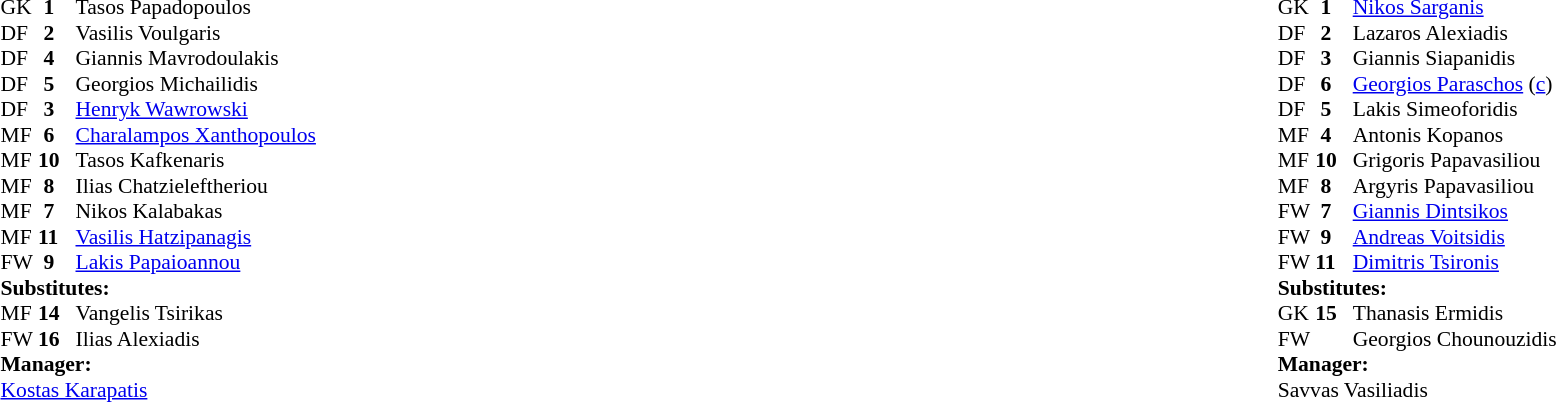<table width="100%">
<tr>
<td valign="top" width="50%"><br><table style="font-size: 90%" cellspacing="0" cellpadding="0">
<tr>
<th width="25"></th>
<th width="25"></th>
</tr>
<tr>
<td>GK</td>
<td><strong> 1</strong></td>
<td> Tasos Papadopoulos</td>
</tr>
<tr>
<td>DF</td>
<td><strong> 2</strong></td>
<td> Vasilis Voulgaris</td>
</tr>
<tr>
<td>DF</td>
<td><strong> 4</strong></td>
<td> Giannis Mavrodoulakis</td>
<td></td>
<td></td>
</tr>
<tr>
<td>DF</td>
<td><strong> 5</strong></td>
<td> Georgios Michailidis</td>
<td></td>
</tr>
<tr>
<td>DF</td>
<td><strong> 3</strong></td>
<td> <a href='#'>Henryk Wawrowski</a></td>
</tr>
<tr>
<td>MF</td>
<td><strong> 6</strong></td>
<td> <a href='#'>Charalampos Xanthopoulos</a></td>
</tr>
<tr>
<td>MF</td>
<td><strong>10</strong></td>
<td> Tasos Kafkenaris</td>
</tr>
<tr>
<td>MF</td>
<td><strong> 8</strong></td>
<td> Ilias Chatzieleftheriou</td>
<td></td>
<td></td>
</tr>
<tr>
<td>MF</td>
<td><strong> 7</strong></td>
<td> Nikos Kalabakas</td>
</tr>
<tr>
<td>MF</td>
<td><strong>11</strong></td>
<td> <a href='#'>Vasilis Hatzipanagis</a></td>
</tr>
<tr>
<td>FW</td>
<td><strong> 9</strong></td>
<td> <a href='#'>Lakis Papaioannou</a></td>
</tr>
<tr>
<td colspan=4><strong>Substitutes:</strong></td>
</tr>
<tr>
<td>MF</td>
<td><strong>14</strong></td>
<td> Vangelis Tsirikas</td>
<td></td>
<td></td>
</tr>
<tr>
<td>FW</td>
<td><strong>16</strong></td>
<td> Ilias Alexiadis</td>
<td></td>
<td></td>
</tr>
<tr>
<td colspan=4><strong>Manager:</strong></td>
</tr>
<tr>
<td colspan="4"> <a href='#'>Kostas Karapatis</a></td>
</tr>
</table>
</td>
<td valign="top" width="50%"><br><table style="font-size: 90%" cellspacing="0" cellpadding="0" align="center">
<tr>
<th width="25"></th>
<th width="25"></th>
</tr>
<tr>
<td>GK</td>
<td><strong> 1</strong></td>
<td> <a href='#'>Nikos Sarganis</a></td>
<td></td>
</tr>
<tr>
<td>DF</td>
<td><strong> 2</strong></td>
<td> Lazaros Alexiadis</td>
</tr>
<tr>
<td>DF</td>
<td><strong> 3</strong></td>
<td> Giannis Siapanidis</td>
</tr>
<tr>
<td>DF</td>
<td><strong> 6</strong></td>
<td> <a href='#'>Georgios Paraschos</a> (<a href='#'>c</a>)</td>
</tr>
<tr>
<td>DF</td>
<td><strong> 5</strong></td>
<td> Lakis Simeoforidis</td>
</tr>
<tr>
<td>MF</td>
<td><strong> 4</strong></td>
<td> Antonis Kopanos</td>
</tr>
<tr>
<td>MF</td>
<td><strong>10</strong></td>
<td> Grigoris Papavasiliou</td>
</tr>
<tr>
<td>MF</td>
<td><strong> 8</strong></td>
<td> Argyris Papavasiliou</td>
</tr>
<tr>
<td>FW</td>
<td><strong> 7</strong></td>
<td> <a href='#'>Giannis Dintsikos</a></td>
<td></td>
</tr>
<tr>
<td>FW</td>
<td><strong> 9</strong></td>
<td> <a href='#'>Andreas Voitsidis</a></td>
</tr>
<tr>
<td>FW</td>
<td><strong>11</strong></td>
<td> <a href='#'>Dimitris Tsironis</a></td>
</tr>
<tr>
<td colspan=4><strong>Substitutes:</strong></td>
</tr>
<tr>
<td>GK</td>
<td><strong>15</strong></td>
<td> Thanasis Ermidis</td>
<td></td>
</tr>
<tr>
<td>FW</td>
<td><strong> </strong></td>
<td> Georgios Chounouzidis</td>
<td></td>
</tr>
<tr>
<td colspan=4><strong>Manager:</strong></td>
</tr>
<tr>
<td colspan="4"> Savvas Vasiliadis</td>
</tr>
</table>
</td>
</tr>
</table>
